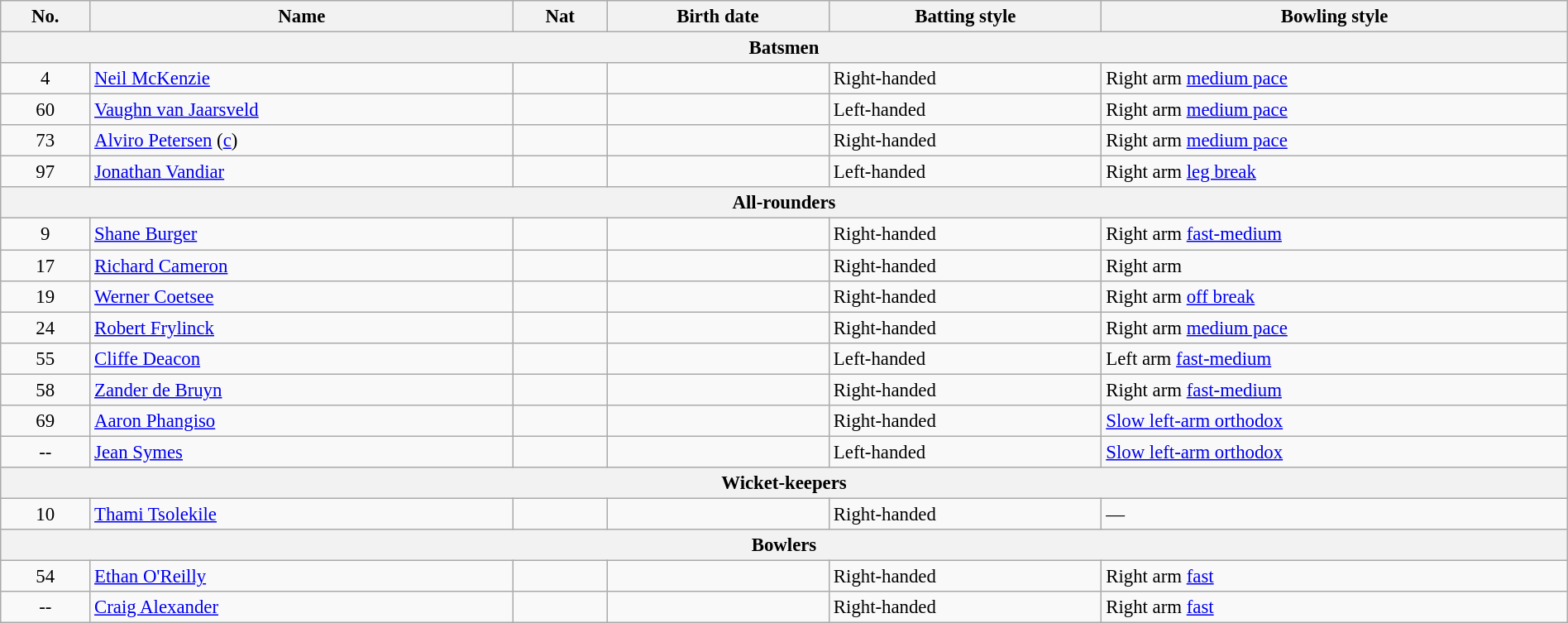<table class="wikitable" style="font-size:95%;" width="100%">
<tr>
<th>No.</th>
<th>Name</th>
<th>Nat</th>
<th>Birth date</th>
<th>Batting style</th>
<th>Bowling style</th>
</tr>
<tr>
<th colspan="6">Batsmen</th>
</tr>
<tr>
<td style="text-align:center">4</td>
<td><a href='#'>Neil McKenzie</a></td>
<td style="text-align:center"></td>
<td></td>
<td>Right-handed</td>
<td>Right arm <a href='#'>medium pace</a></td>
</tr>
<tr>
<td style="text-align:center">60</td>
<td><a href='#'>Vaughn van Jaarsveld</a></td>
<td style="text-align:center"></td>
<td></td>
<td>Left-handed</td>
<td>Right arm <a href='#'>medium pace</a></td>
</tr>
<tr>
<td style="text-align:center">73</td>
<td><a href='#'>Alviro Petersen</a> (<a href='#'>c</a>)</td>
<td style="text-align:center"></td>
<td></td>
<td>Right-handed</td>
<td>Right arm <a href='#'>medium pace</a></td>
</tr>
<tr>
<td style="text-align:center">97</td>
<td><a href='#'>Jonathan Vandiar</a></td>
<td style="text-align:center"></td>
<td></td>
<td>Left-handed</td>
<td>Right arm <a href='#'>leg break</a></td>
</tr>
<tr>
<th colspan="6">All-rounders</th>
</tr>
<tr>
<td style="text-align:center">9</td>
<td><a href='#'>Shane Burger</a></td>
<td style="text-align:center"></td>
<td></td>
<td>Right-handed</td>
<td>Right arm <a href='#'>fast-medium</a></td>
</tr>
<tr>
<td style="text-align:center">17</td>
<td><a href='#'>Richard Cameron</a></td>
<td style="text-align:center"></td>
<td></td>
<td>Right-handed</td>
<td>Right arm</td>
</tr>
<tr>
<td style="text-align:center">19</td>
<td><a href='#'>Werner Coetsee</a></td>
<td style="text-align:center"></td>
<td></td>
<td>Right-handed</td>
<td>Right arm <a href='#'>off break</a></td>
</tr>
<tr>
<td style="text-align:center">24</td>
<td><a href='#'>Robert Frylinck</a></td>
<td style="text-align:center"></td>
<td></td>
<td>Right-handed</td>
<td>Right arm <a href='#'>medium pace</a></td>
</tr>
<tr>
<td style="text-align:center">55</td>
<td><a href='#'>Cliffe Deacon</a></td>
<td style="text-align:center"></td>
<td></td>
<td>Left-handed</td>
<td>Left arm <a href='#'>fast-medium</a></td>
</tr>
<tr>
<td style="text-align:center">58</td>
<td><a href='#'>Zander de Bruyn</a></td>
<td style="text-align:center"></td>
<td></td>
<td>Right-handed</td>
<td>Right arm <a href='#'>fast-medium</a></td>
</tr>
<tr>
<td style="text-align:center">69</td>
<td><a href='#'>Aaron Phangiso</a></td>
<td style="text-align:center"></td>
<td></td>
<td>Right-handed</td>
<td><a href='#'>Slow left-arm orthodox</a></td>
</tr>
<tr>
<td style="text-align:center">--</td>
<td><a href='#'>Jean Symes</a></td>
<td style="text-align:center"></td>
<td></td>
<td>Left-handed</td>
<td><a href='#'>Slow left-arm orthodox</a></td>
</tr>
<tr>
<th colspan="6">Wicket-keepers</th>
</tr>
<tr>
<td style="text-align:center">10</td>
<td><a href='#'>Thami Tsolekile</a></td>
<td style="text-align:center"></td>
<td></td>
<td>Right-handed</td>
<td>—</td>
</tr>
<tr>
<th colspan="6">Bowlers</th>
</tr>
<tr>
<td style="text-align:center">54</td>
<td><a href='#'>Ethan O'Reilly</a></td>
<td style="text-align:center"></td>
<td></td>
<td>Right-handed</td>
<td>Right arm <a href='#'>fast</a></td>
</tr>
<tr>
<td style="text-align:center">--</td>
<td><a href='#'>Craig Alexander</a></td>
<td style="text-align:center"></td>
<td></td>
<td>Right-handed</td>
<td>Right arm <a href='#'>fast</a></td>
</tr>
</table>
